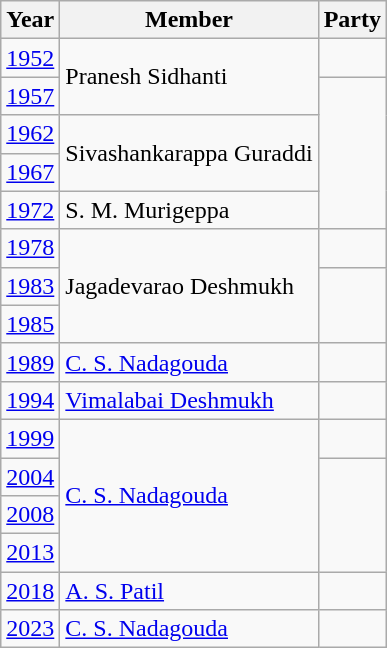<table class="wikitable">
<tr>
<th>Year</th>
<th>Member</th>
<th colspan="2">Party</th>
</tr>
<tr>
<td><a href='#'>1952</a></td>
<td rowspan="2">Pranesh Sidhanti</td>
<td></td>
</tr>
<tr>
<td><a href='#'>1957</a></td>
</tr>
<tr>
<td><a href='#'>1962</a></td>
<td rowspan="2">Sivashankarappa Guraddi</td>
</tr>
<tr>
<td><a href='#'>1967</a></td>
</tr>
<tr>
<td><a href='#'>1972</a></td>
<td>S. M. Murigeppa</td>
</tr>
<tr>
<td><a href='#'>1978</a></td>
<td rowspan="3">Jagadevarao Deshmukh</td>
<td></td>
</tr>
<tr>
<td><a href='#'>1983</a></td>
</tr>
<tr>
<td><a href='#'>1985</a></td>
</tr>
<tr>
<td><a href='#'>1989</a></td>
<td><a href='#'>C. S. Nadagouda</a></td>
<td></td>
</tr>
<tr>
<td><a href='#'>1994</a></td>
<td><a href='#'>Vimalabai Deshmukh</a></td>
<td></td>
</tr>
<tr>
<td><a href='#'>1999</a></td>
<td rowspan="4"><a href='#'>C. S. Nadagouda</a></td>
<td></td>
</tr>
<tr>
<td><a href='#'>2004</a></td>
</tr>
<tr>
<td><a href='#'>2008</a></td>
</tr>
<tr>
<td><a href='#'>2013</a></td>
</tr>
<tr>
<td><a href='#'>2018</a></td>
<td><a href='#'>A. S. Patil</a></td>
<td></td>
</tr>
<tr>
<td><a href='#'>2023</a></td>
<td><a href='#'>C. S. Nadagouda</a></td>
<td></td>
</tr>
</table>
